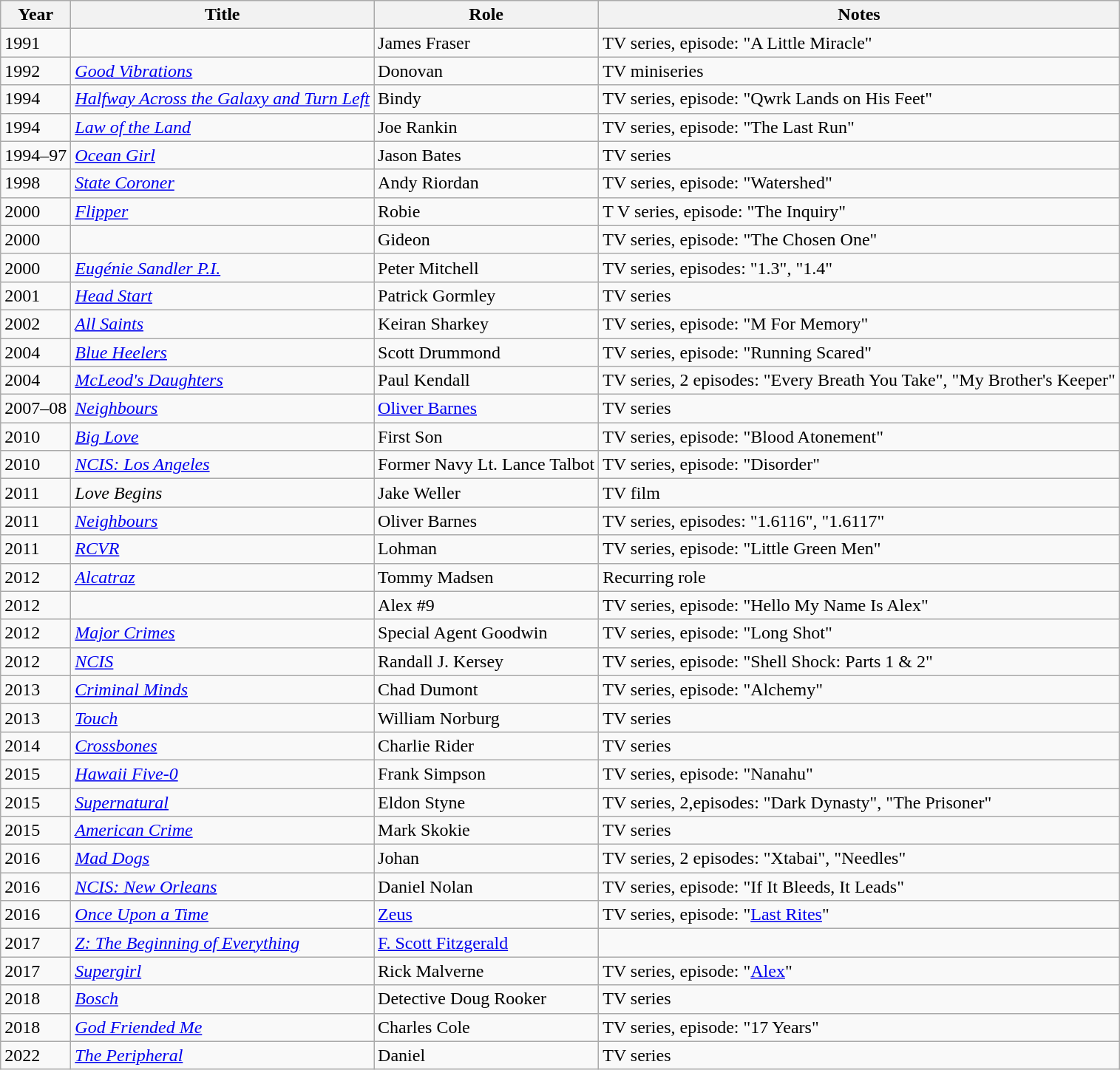<table class="wikitable sortable">
<tr>
<th>Year</th>
<th>Title</th>
<th>Role</th>
<th class="unsortable">Notes</th>
</tr>
<tr>
<td>1991</td>
<td><em></em></td>
<td>James Fraser</td>
<td>TV series, episode: "A Little Miracle"</td>
</tr>
<tr>
<td>1992</td>
<td><em><a href='#'>Good Vibrations</a></em></td>
<td>Donovan</td>
<td>TV miniseries</td>
</tr>
<tr>
<td>1994</td>
<td><em><a href='#'>Halfway Across the Galaxy and Turn Left</a></em></td>
<td>Bindy</td>
<td>TV series, episode: "Qwrk Lands on His Feet"</td>
</tr>
<tr>
<td>1994</td>
<td><em><a href='#'>Law of the Land</a></em></td>
<td>Joe Rankin</td>
<td>TV series, episode: "The Last Run"</td>
</tr>
<tr>
<td>1994–97</td>
<td><em><a href='#'>Ocean Girl</a></em></td>
<td>Jason Bates</td>
<td>TV series</td>
</tr>
<tr>
<td>1998</td>
<td><em><a href='#'>State Coroner</a></em></td>
<td>Andy Riordan</td>
<td>TV series, episode: "Watershed"</td>
</tr>
<tr>
<td>2000</td>
<td><em><a href='#'>Flipper</a></em></td>
<td>Robie</td>
<td>T V series, episode: "The Inquiry"</td>
</tr>
<tr>
<td>2000</td>
<td><em></em></td>
<td>Gideon</td>
<td>TV series, episode: "The Chosen One"</td>
</tr>
<tr>
<td>2000</td>
<td><em><a href='#'>Eugénie Sandler P.I.</a></em></td>
<td>Peter Mitchell</td>
<td>TV series, episodes: "1.3", "1.4"</td>
</tr>
<tr>
<td>2001</td>
<td><em><a href='#'>Head Start</a></em></td>
<td>Patrick Gormley</td>
<td>TV series</td>
</tr>
<tr>
<td>2002</td>
<td><em><a href='#'>All Saints</a></em></td>
<td>Keiran Sharkey</td>
<td>TV series, episode: "M For Memory"</td>
</tr>
<tr>
<td>2004</td>
<td><em><a href='#'>Blue Heelers</a></em></td>
<td>Scott Drummond</td>
<td>TV series, episode: "Running Scared"</td>
</tr>
<tr>
<td>2004</td>
<td><em><a href='#'>McLeod's Daughters</a></em></td>
<td>Paul Kendall</td>
<td>TV series, 2 episodes: "Every Breath You Take", "My Brother's Keeper"</td>
</tr>
<tr>
<td>2007–08</td>
<td><em><a href='#'>Neighbours</a></em></td>
<td><a href='#'>Oliver Barnes</a></td>
<td>TV series</td>
</tr>
<tr>
<td>2010</td>
<td><em><a href='#'>Big Love</a></em></td>
<td>First Son</td>
<td>TV series, episode: "Blood Atonement"</td>
</tr>
<tr>
<td>2010</td>
<td><em><a href='#'>NCIS: Los Angeles</a></em></td>
<td>Former Navy Lt. Lance Talbot</td>
<td>TV series, episode: "Disorder"</td>
</tr>
<tr>
<td>2011</td>
<td><em>Love Begins</em></td>
<td>Jake Weller</td>
<td>TV film</td>
</tr>
<tr>
<td>2011</td>
<td><em><a href='#'>Neighbours</a></em></td>
<td>Oliver Barnes</td>
<td>TV series, episodes: "1.6116", "1.6117"</td>
</tr>
<tr>
<td>2011</td>
<td><em><a href='#'>RCVR</a></em></td>
<td>Lohman</td>
<td>TV series, episode: "Little Green Men"</td>
</tr>
<tr>
<td>2012</td>
<td><em><a href='#'>Alcatraz</a></em></td>
<td>Tommy Madsen</td>
<td>Recurring role</td>
</tr>
<tr>
<td>2012</td>
<td><em></em></td>
<td>Alex #9</td>
<td>TV series, episode: "Hello My Name Is Alex"</td>
</tr>
<tr>
<td>2012</td>
<td><em><a href='#'>Major Crimes</a></em></td>
<td>Special Agent Goodwin</td>
<td>TV series, episode: "Long Shot"</td>
</tr>
<tr>
<td>2012</td>
<td><em><a href='#'>NCIS</a></em></td>
<td>Randall J. Kersey</td>
<td>TV series, episode: "Shell Shock: Parts 1 & 2"</td>
</tr>
<tr>
<td>2013</td>
<td><em><a href='#'>Criminal Minds</a></em></td>
<td>Chad Dumont</td>
<td>TV series, episode: "Alchemy"</td>
</tr>
<tr>
<td>2013</td>
<td><em><a href='#'>Touch</a></em></td>
<td>William Norburg</td>
<td>TV series</td>
</tr>
<tr>
<td>2014</td>
<td><em><a href='#'>Crossbones</a></em></td>
<td>Charlie Rider</td>
<td>TV series</td>
</tr>
<tr>
<td>2015</td>
<td><em><a href='#'>Hawaii Five-0</a></em></td>
<td>Frank Simpson</td>
<td>TV series, episode: "Nanahu"</td>
</tr>
<tr>
<td>2015</td>
<td><em><a href='#'>Supernatural</a></em></td>
<td>Eldon Styne</td>
<td>TV series, 2,episodes: "Dark Dynasty", "The Prisoner"</td>
</tr>
<tr>
<td>2015</td>
<td><em><a href='#'>American Crime</a></em></td>
<td>Mark Skokie</td>
<td>TV series</td>
</tr>
<tr>
<td>2016</td>
<td><em><a href='#'>Mad Dogs</a></em></td>
<td>Johan</td>
<td>TV series, 2 episodes: "Xtabai", "Needles"</td>
</tr>
<tr>
<td>2016</td>
<td><em><a href='#'>NCIS: New Orleans</a></em></td>
<td>Daniel Nolan</td>
<td>TV series, episode: "If It Bleeds, It Leads"</td>
</tr>
<tr>
<td>2016</td>
<td><em><a href='#'>Once Upon a Time</a></em></td>
<td><a href='#'>Zeus</a></td>
<td>TV series, episode: "<a href='#'>Last Rites</a>"</td>
</tr>
<tr>
<td>2017</td>
<td><em><a href='#'>Z: The Beginning of Everything</a></em></td>
<td><a href='#'>F. Scott Fitzgerald</a></td>
<td></td>
</tr>
<tr>
<td>2017</td>
<td><em><a href='#'>Supergirl</a></em></td>
<td>Rick Malverne</td>
<td>TV series, episode: "<a href='#'>Alex</a>"</td>
</tr>
<tr>
<td>2018</td>
<td><em><a href='#'>Bosch</a></em></td>
<td>Detective Doug Rooker</td>
<td>TV series</td>
</tr>
<tr>
<td>2018</td>
<td><em><a href='#'>God Friended Me</a></em></td>
<td>Charles Cole</td>
<td>TV series, episode: "17 Years"</td>
</tr>
<tr>
<td>2022</td>
<td><em><a href='#'>The Peripheral</a></em></td>
<td>Daniel</td>
<td>TV series</td>
</tr>
</table>
